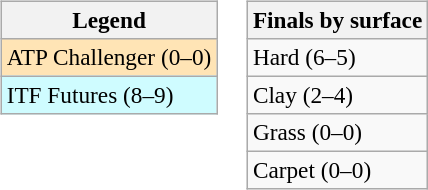<table>
<tr valign=top>
<td><br><table class=wikitable style=font-size:97%>
<tr>
<th>Legend</th>
</tr>
<tr bgcolor=moccasin>
<td>ATP Challenger (0–0)</td>
</tr>
<tr bgcolor=cffcff>
<td>ITF Futures (8–9)</td>
</tr>
</table>
</td>
<td><br><table class=wikitable style=font-size:97%>
<tr>
<th>Finals by surface</th>
</tr>
<tr>
<td>Hard (6–5)</td>
</tr>
<tr>
<td>Clay (2–4)</td>
</tr>
<tr>
<td>Grass (0–0)</td>
</tr>
<tr>
<td>Carpet (0–0)</td>
</tr>
</table>
</td>
</tr>
</table>
